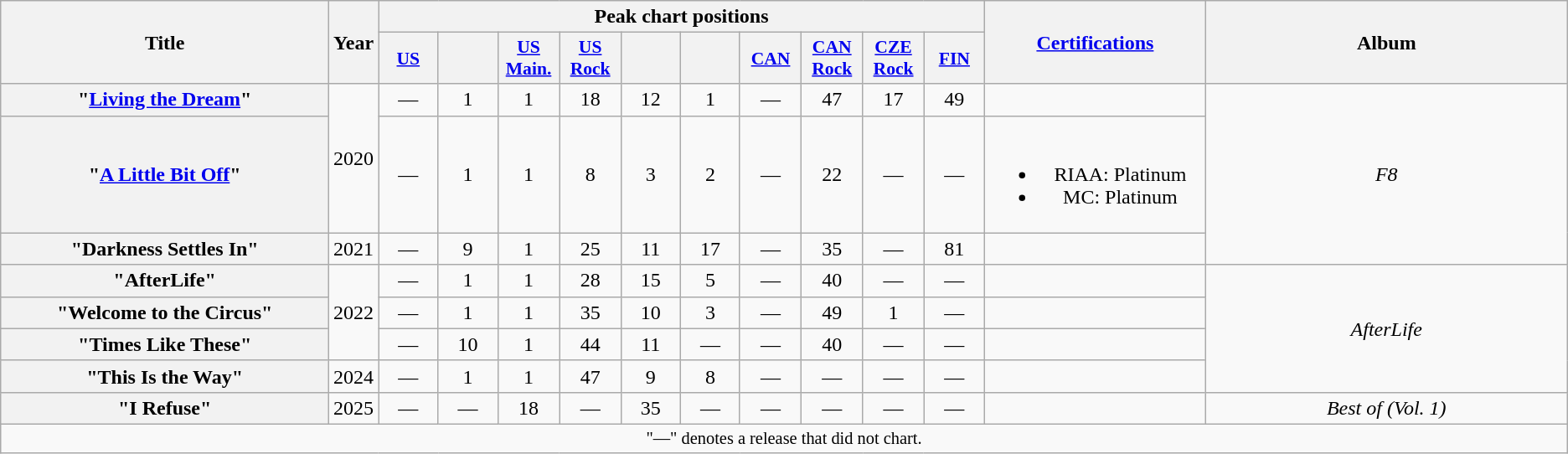<table class="wikitable plainrowheaders" style="text-align:center;">
<tr>
<th scope="col" rowspan="2" style="width:17em;">Title</th>
<th scope="col" rowspan="2">Year</th>
<th scope="col" colspan="10">Peak chart positions</th>
<th scope="col" rowspan="2" style="width:11em;"><a href='#'>Certifications</a></th>
<th scope="col" rowspan="2" style="width:19em;">Album</th>
</tr>
<tr>
<th scope="col" style="width:3em;font-size:90%;"><a href='#'>US</a><br></th>
<th scope="col" style="width:3em;font-size:90%;"></th>
<th scope="col" style="width:3em;font-size:90%;"><a href='#'>US<br>Main.</a><br></th>
<th scope="col" style="width:3em;font-size:90%;"><a href='#'>US<br>Rock</a><br></th>
<th scope="col" style="width:3em;font-size:90%;"><br></th>
<th scope="col" style="width:3em;font-size:90%;"><br></th>
<th scope="col" style="width:3em;font-size:90%;"><a href='#'>CAN</a><br></th>
<th scope="col" style="width:3em;font-size:90%;"><a href='#'>CAN<br>Rock</a><br></th>
<th style="width:3em;font-size:90%"><a href='#'>CZE<br>Rock</a><br></th>
<th style="width:3em;font-size:90%"><a href='#'>FIN</a><br></th>
</tr>
<tr>
<th scope="row">"<a href='#'>Living the Dream</a>"</th>
<td rowspan="2">2020</td>
<td>—</td>
<td>1</td>
<td>1</td>
<td>18</td>
<td>12</td>
<td>1</td>
<td>—</td>
<td>47</td>
<td>17</td>
<td>49</td>
<td></td>
<td rowspan="3"><em>F8</em></td>
</tr>
<tr>
<th scope="row">"<a href='#'>A Little Bit Off</a>"</th>
<td>—</td>
<td>1</td>
<td>1</td>
<td>8</td>
<td>3</td>
<td>2</td>
<td>—</td>
<td>22</td>
<td>—</td>
<td>—</td>
<td><br><ul><li>RIAA: Platinum</li><li>MC: Platinum</li></ul></td>
</tr>
<tr>
<th scope="row">"Darkness Settles In"</th>
<td>2021</td>
<td>—</td>
<td>9</td>
<td>1</td>
<td>25</td>
<td>11</td>
<td>17</td>
<td>—</td>
<td>35</td>
<td>—</td>
<td>81</td>
<td></td>
</tr>
<tr>
<th scope="row">"AfterLife"</th>
<td rowspan="3">2022</td>
<td>—</td>
<td>1</td>
<td>1</td>
<td>28</td>
<td>15</td>
<td>5</td>
<td>—</td>
<td>40</td>
<td>—</td>
<td>—</td>
<td></td>
<td rowspan="4"><em>AfterLife</em></td>
</tr>
<tr>
<th scope="row">"Welcome to the Circus"</th>
<td>—</td>
<td>1</td>
<td>1</td>
<td>35</td>
<td>10</td>
<td>3</td>
<td>—</td>
<td>49</td>
<td>1</td>
<td>—</td>
<td></td>
</tr>
<tr>
<th scope="row">"Times Like These"</th>
<td>—</td>
<td>10</td>
<td>1</td>
<td>44</td>
<td>11</td>
<td>—</td>
<td>—</td>
<td>40</td>
<td>—</td>
<td>—</td>
<td></td>
</tr>
<tr>
<th scope="row">"This Is the Way" </th>
<td>2024</td>
<td>—</td>
<td>1</td>
<td>1</td>
<td>47</td>
<td>9</td>
<td>8</td>
<td>—</td>
<td>—</td>
<td>—</td>
<td>—</td>
<td></td>
</tr>
<tr>
<th scope="row">"I Refuse" </th>
<td>2025</td>
<td>—</td>
<td>—</td>
<td>18</td>
<td>—</td>
<td>35</td>
<td>—</td>
<td>—</td>
<td>—</td>
<td>—</td>
<td>—</td>
<td></td>
<td><em>Best of (Vol. 1)</em></td>
</tr>
<tr>
<td colspan="15" style="font-size:85%">"—" denotes a release that did not chart.</td>
</tr>
</table>
